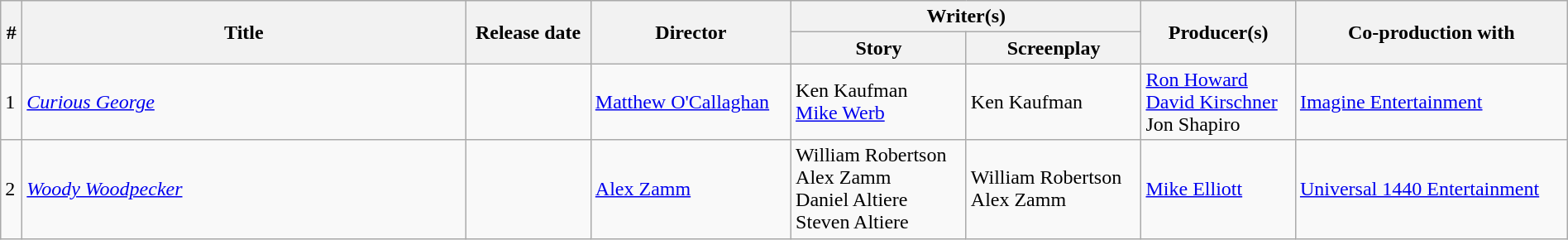<table class="wikitable sortable" style="width:100%;">
<tr>
<th rowspan="2" style="width:10px;">#</th>
<th rowspan="2" style="width:350px;">Title</th>
<th rowspan="2">Release date</th>
<th rowspan="2">Director</th>
<th colspan="2">Writer(s)</th>
<th rowspan="2">Producer(s)</th>
<th rowspan="2">Co-production with</th>
</tr>
<tr>
<th>Story</th>
<th>Screenplay</th>
</tr>
<tr>
<td style="text-align:left;">1</td>
<td><em><a href='#'>Curious George</a></em></td>
<td></td>
<td><a href='#'>Matthew O'Callaghan</a></td>
<td>Ken Kaufman<br><a href='#'>Mike Werb</a></td>
<td>Ken Kaufman</td>
<td><a href='#'>Ron Howard</a><br><a href='#'>David Kirschner</a><br>Jon Shapiro</td>
<td><a href='#'>Imagine Entertainment</a></td>
</tr>
<tr>
<td style="text-align:left;">2</td>
<td><em><a href='#'>Woody Woodpecker</a></em></td>
<td></td>
<td><a href='#'>Alex Zamm</a></td>
<td>William Robertson<br>Alex Zamm<br>Daniel Altiere<br>Steven Altiere</td>
<td>William Robertson<br>Alex Zamm</td>
<td><a href='#'>Mike Elliott</a></td>
<td><a href='#'>Universal 1440 Entertainment</a></td>
</tr>
</table>
